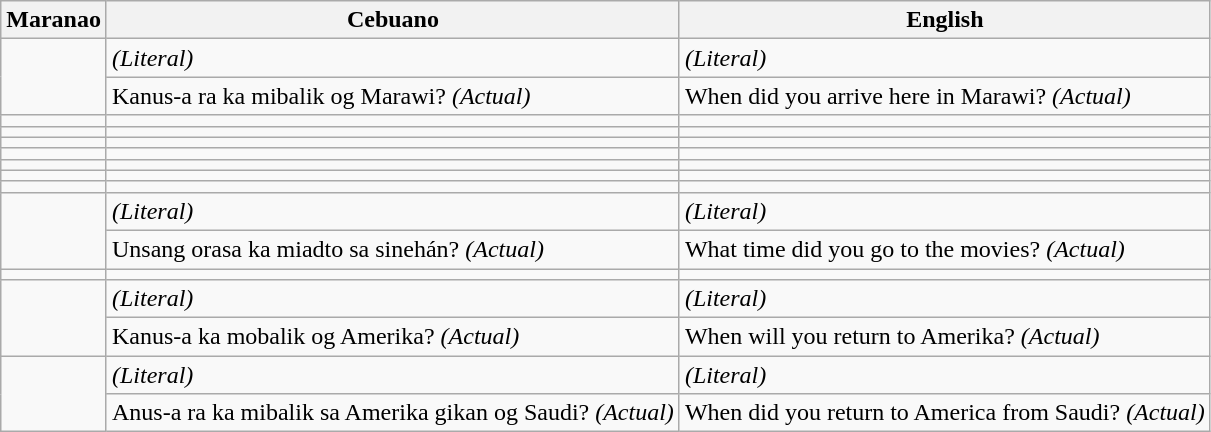<table class="wikitable">
<tr>
<th>Maranao</th>
<th>Cebuano</th>
<th>English</th>
</tr>
<tr>
<td rowspan="2">   </td>
<td>   <em>(Literal)</em></td>
<td>    <em>(Literal)</em></td>
</tr>
<tr>
<td>Kanus-a ra ka mibalik og Marawi? <em>(Actual)</em></td>
<td>When did you arrive here in Marawi? <em>(Actual)</em></td>
</tr>
<tr>
<td> </td>
<td> </td>
<td> </td>
</tr>
<tr>
<td> </td>
<td> </td>
<td> </td>
</tr>
<tr>
<td> </td>
<td> </td>
<td> </td>
</tr>
<tr>
<td> </td>
<td> </td>
<td> </td>
</tr>
<tr>
<td> </td>
<td> </td>
<td> </td>
</tr>
<tr>
<td> </td>
<td> </td>
<td> </td>
</tr>
<tr>
<td> </td>
<td> </td>
<td> </td>
</tr>
<tr>
<td rowspan="2">   </td>
<td>    <em>(Literal)</em></td>
<td>   <em>(Literal)</em></td>
</tr>
<tr>
<td>Unsang orasa ka miadto sa sinehán? <em>(Actual)</em></td>
<td>What time did you go to the movies? <em>(Actual)</em></td>
</tr>
<tr>
<td> </td>
<td> </td>
<td> </td>
</tr>
<tr>
<td rowspan="2">   </td>
<td>    <em>(Literal)</em></td>
<td>    <em>(Literal)</em></td>
</tr>
<tr>
<td>Kanus-a ka mobalik og Amerika? <em>(Actual)</em></td>
<td>When will you return to Amerika? <em>(Actual)</em></td>
</tr>
<tr>
<td rowspan="2">    </td>
<td>    <em>(Literal)</em></td>
<td>    <em>(Literal)</em></td>
</tr>
<tr>
<td>Anus-a ra ka mibalik sa Amerika gikan og Saudi? <em>(Actual)</em></td>
<td>When did you return to America from Saudi? <em>(Actual)</em></td>
</tr>
</table>
